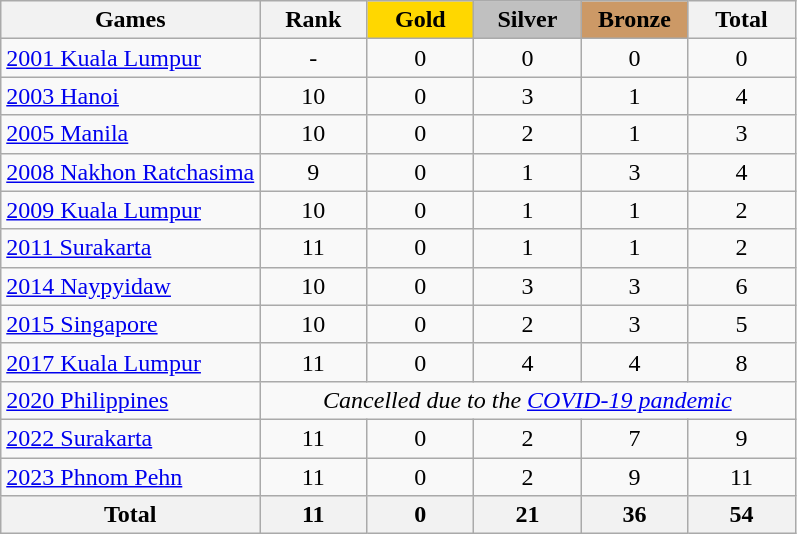<table class="wikitable sortable" style="margin-top:0em; text-align:center; font-size:100%;">
<tr>
<th>Games</th>
<th style="width:4em;">Rank</th>
<th style="background:gold; width:4em;"><strong>Gold</strong></th>
<th style="background:silver; width:4em;"><strong>Silver</strong></th>
<th style="background:#cc9966; width:4em;"><strong>Bronze</strong></th>
<th style="width:4em;">Total</th>
</tr>
<tr>
<td align=left><a href='#'>2001 Kuala Lumpur</a></td>
<td>-</td>
<td>0</td>
<td>0</td>
<td>0</td>
<td>0</td>
</tr>
<tr>
<td align=left><a href='#'>2003 Hanoi</a></td>
<td>10</td>
<td>0</td>
<td>3</td>
<td>1</td>
<td>4</td>
</tr>
<tr>
<td align=left><a href='#'>2005 Manila</a></td>
<td>10</td>
<td>0</td>
<td>2</td>
<td>1</td>
<td>3</td>
</tr>
<tr>
<td align=left><a href='#'>2008 Nakhon Ratchasima</a></td>
<td>9</td>
<td>0</td>
<td>1</td>
<td>3</td>
<td>4</td>
</tr>
<tr>
<td align=left><a href='#'>2009 Kuala Lumpur</a></td>
<td>10</td>
<td>0</td>
<td>1</td>
<td>1</td>
<td>2</td>
</tr>
<tr>
<td align=left><a href='#'>2011 Surakarta</a></td>
<td>11</td>
<td>0</td>
<td>1</td>
<td>1</td>
<td>2</td>
</tr>
<tr>
<td align=left><a href='#'>2014 Naypyidaw</a></td>
<td>10</td>
<td>0</td>
<td>3</td>
<td>3</td>
<td>6</td>
</tr>
<tr>
<td align=left><a href='#'>2015 Singapore</a></td>
<td>10</td>
<td>0</td>
<td>2</td>
<td>3</td>
<td>5</td>
</tr>
<tr>
<td align=left><a href='#'>2017 Kuala Lumpur</a></td>
<td>11</td>
<td>0</td>
<td>4</td>
<td>4</td>
<td>8</td>
</tr>
<tr>
<td align=left><a href='#'>2020 Philippines</a></td>
<td colspan=5><em>Cancelled due to the <a href='#'>COVID-19 pandemic</a></em></td>
</tr>
<tr>
<td align=left><a href='#'>2022 Surakarta</a></td>
<td>11</td>
<td>0</td>
<td>2</td>
<td>7</td>
<td>9</td>
</tr>
<tr>
<td align=left><a href='#'>2023 Phnom Pehn</a></td>
<td>11</td>
<td>0</td>
<td>2</td>
<td>9</td>
<td>11</td>
</tr>
<tr>
<th>Total</th>
<th>11</th>
<th>0</th>
<th>21</th>
<th>36</th>
<th>54</th>
</tr>
</table>
